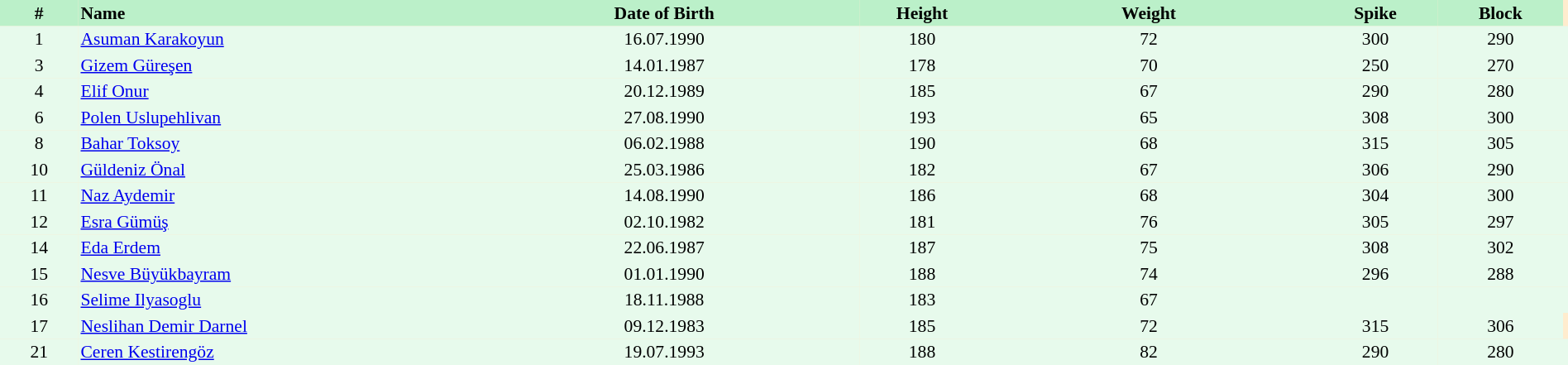<table border=0 cellpadding=2 cellspacing=0  |- bgcolor=#FFECCE style="text-align:center; font-size:90%;" width=100%>
<tr bgcolor=#BBF0C9>
<th width=5%>#</th>
<th width=25% align=left>Name</th>
<th width=25%>Date of Birth</th>
<th width=8%>Height</th>
<th width=21%>Weight</th>
<th width=8%>Spike</th>
<th width=8%>Block</th>
</tr>
<tr bgcolor=#E7FAEC>
<td>1</td>
<td align=left><a href='#'>Asuman Karakoyun</a></td>
<td>16.07.1990</td>
<td>180</td>
<td>72</td>
<td>300</td>
<td>290</td>
<td></td>
</tr>
<tr bgcolor=#E7FAEC>
<td>3</td>
<td align=left><a href='#'>Gizem Güreşen</a></td>
<td>14.01.1987</td>
<td>178</td>
<td>70</td>
<td>250</td>
<td>270</td>
<td></td>
</tr>
<tr bgcolor=#E7FAEC>
<td>4</td>
<td align=left><a href='#'>Elif Onur</a></td>
<td>20.12.1989</td>
<td>185</td>
<td>67</td>
<td>290</td>
<td>280</td>
<td></td>
</tr>
<tr bgcolor=#E7FAEC>
<td>6</td>
<td align=left><a href='#'>Polen Uslupehlivan</a></td>
<td>27.08.1990</td>
<td>193</td>
<td>65</td>
<td>308</td>
<td>300</td>
<td></td>
</tr>
<tr bgcolor=#E7FAEC>
<td>8</td>
<td align=left><a href='#'>Bahar Toksoy</a></td>
<td>06.02.1988</td>
<td>190</td>
<td>68</td>
<td>315</td>
<td>305</td>
<td></td>
</tr>
<tr bgcolor=#E7FAEC>
<td>10</td>
<td align=left><a href='#'>Güldeniz Önal</a></td>
<td>25.03.1986</td>
<td>182</td>
<td>67</td>
<td>306</td>
<td>290</td>
<td></td>
</tr>
<tr bgcolor=#E7FAEC>
<td>11</td>
<td align=left><a href='#'>Naz Aydemir</a></td>
<td>14.08.1990</td>
<td>186</td>
<td>68</td>
<td>304</td>
<td>300</td>
<td></td>
</tr>
<tr bgcolor=#E7FAEC>
<td>12</td>
<td align=left><a href='#'>Esra Gümüş</a></td>
<td>02.10.1982</td>
<td>181</td>
<td>76</td>
<td>305</td>
<td>297</td>
<td></td>
</tr>
<tr bgcolor=#E7FAEC>
<td>14</td>
<td align=left><a href='#'>Eda Erdem</a></td>
<td>22.06.1987</td>
<td>187</td>
<td>75</td>
<td>308</td>
<td>302</td>
<td></td>
</tr>
<tr bgcolor=#E7FAEC>
<td>15</td>
<td align=left><a href='#'>Nesve Büyükbayram</a></td>
<td>01.01.1990</td>
<td>188</td>
<td>74</td>
<td>296</td>
<td>288</td>
<td></td>
</tr>
<tr bgcolor=#E7FAEC>
<td>16</td>
<td align=left><a href='#'>Selime Ilyasoglu</a></td>
<td>18.11.1988</td>
<td>183</td>
<td>67</td>
<td></td>
<td></td>
<td></td>
</tr>
<tr bgcolor=#E7FAEC>
<td>17</td>
<td align=left><a href='#'>Neslihan Demir Darnel</a></td>
<td>09.12.1983</td>
<td>185</td>
<td>72</td>
<td>315</td>
<td>306</td>
</tr>
<tr bgcolor=#E7FAEC>
<td>21</td>
<td align=left><a href='#'>Ceren Kestirengöz</a></td>
<td>19.07.1993</td>
<td>188</td>
<td>82</td>
<td>290</td>
<td>280</td>
<td></td>
</tr>
</table>
